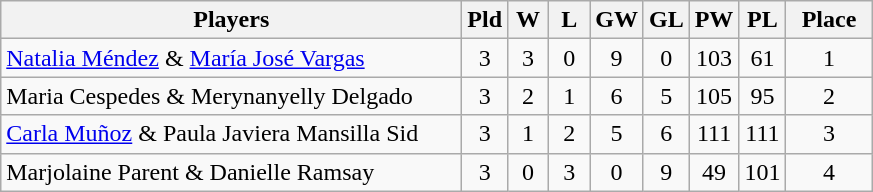<table class=wikitable style="text-align:center">
<tr>
<th width=300>Players</th>
<th width=20>Pld</th>
<th width=20>W</th>
<th width=20>L</th>
<th width=20>GW</th>
<th width=20>GL</th>
<th width=20>PW</th>
<th width=20>PL</th>
<th width=50>Place</th>
</tr>
<tr>
<td align=left>  <a href='#'>Natalia Méndez</a> & <a href='#'>María José Vargas</a></td>
<td>3</td>
<td>3</td>
<td>0</td>
<td>9</td>
<td>0</td>
<td>103</td>
<td>61</td>
<td>1</td>
</tr>
<tr>
<td align=left> Maria Cespedes & Merynanyelly Delgado</td>
<td>3</td>
<td>2</td>
<td>1</td>
<td>6</td>
<td>5</td>
<td>105</td>
<td>95</td>
<td>2</td>
</tr>
<tr>
<td align=left> <a href='#'>Carla Muñoz</a> & Paula Javiera Mansilla Sid</td>
<td>3</td>
<td>1</td>
<td>2</td>
<td>5</td>
<td>6</td>
<td>111</td>
<td>111</td>
<td>3</td>
</tr>
<tr>
<td align=left> Marjolaine Parent & Danielle Ramsay</td>
<td>3</td>
<td>0</td>
<td>3</td>
<td>0</td>
<td>9</td>
<td>49</td>
<td>101</td>
<td>4</td>
</tr>
</table>
